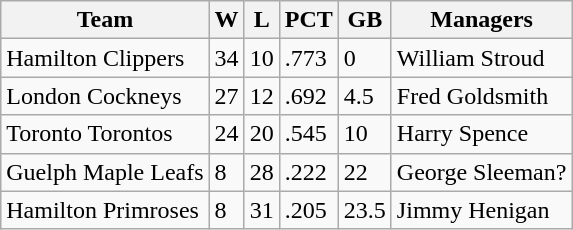<table class="wikitable">
<tr>
<th>Team</th>
<th>W</th>
<th>L</th>
<th>PCT</th>
<th>GB</th>
<th>Managers</th>
</tr>
<tr>
<td>Hamilton Clippers</td>
<td>34</td>
<td>10</td>
<td>.773</td>
<td>0</td>
<td>William Stroud</td>
</tr>
<tr>
<td>London Cockneys</td>
<td>27</td>
<td>12</td>
<td>.692</td>
<td>4.5</td>
<td>Fred Goldsmith</td>
</tr>
<tr>
<td>Toronto Torontos</td>
<td>24</td>
<td>20</td>
<td>.545</td>
<td>10</td>
<td>Harry Spence</td>
</tr>
<tr>
<td>Guelph Maple Leafs</td>
<td>8</td>
<td>28</td>
<td>.222</td>
<td>22</td>
<td>George Sleeman?</td>
</tr>
<tr>
<td>Hamilton Primroses</td>
<td>8</td>
<td>31</td>
<td>.205</td>
<td>23.5</td>
<td>Jimmy Henigan</td>
</tr>
</table>
